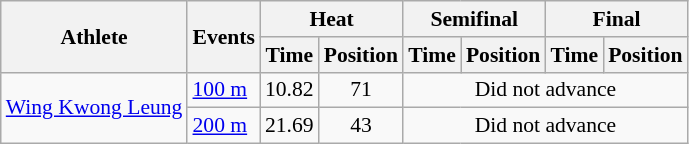<table class=wikitable style="font-size:90%">
<tr>
<th rowspan="2">Athlete</th>
<th rowspan="2">Events</th>
<th colspan="2">Heat</th>
<th colspan="2">Semifinal</th>
<th colspan="2">Final</th>
</tr>
<tr>
<th>Time</th>
<th>Position</th>
<th>Time</th>
<th>Position</th>
<th>Time</th>
<th>Position</th>
</tr>
<tr>
<td rowspan=2><a href='#'>Wing Kwong Leung</a></td>
<td><a href='#'>100 m</a></td>
<td align=center>10.82</td>
<td align=center>71</td>
<td align=center colspan="4">Did not advance</td>
</tr>
<tr>
<td><a href='#'>200 m</a></td>
<td align=center>21.69</td>
<td align=center>43</td>
<td align=center colspan="4">Did not advance</td>
</tr>
</table>
